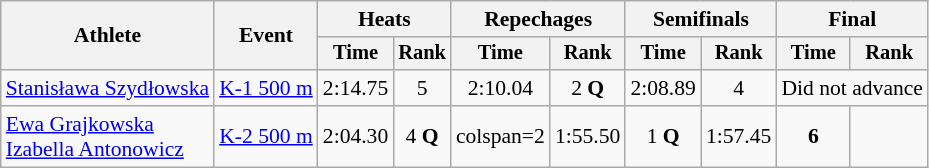<table class="wikitable" style="font-size:90%">
<tr>
<th rowspan=2>Athlete</th>
<th rowspan=2>Event</th>
<th colspan=2>Heats</th>
<th colspan=2>Repechages</th>
<th colspan=2>Semifinals</th>
<th colspan=2>Final</th>
</tr>
<tr style="font-size:95%">
<th>Time</th>
<th>Rank</th>
<th>Time</th>
<th>Rank</th>
<th>Time</th>
<th>Rank</th>
<th>Time</th>
<th>Rank</th>
</tr>
<tr align=center>
<td align=left><a href='#'>Stanisława Szydłowska</a></td>
<td align=left><a href='#'>K-1 500 m</a></td>
<td>2:14.75</td>
<td>5</td>
<td>2:10.04</td>
<td>2 <strong>Q</strong></td>
<td>2:08.89</td>
<td>4</td>
<td colspan=2>Did not advance</td>
</tr>
<tr align=center>
<td align=left><a href='#'>Ewa Grajkowska</a><br><a href='#'>Izabella Antonowicz</a></td>
<td align=left><a href='#'>K-2 500 m</a></td>
<td>2:04.30</td>
<td>4 <strong>Q</strong></td>
<td>colspan=2 </td>
<td>1:55.50</td>
<td>1 <strong>Q</strong></td>
<td>1:57.45</td>
<td><strong>6</strong></td>
</tr>
</table>
